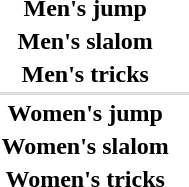<table>
<tr>
<th scope="row">Men's jump</th>
<td></td>
<td></td>
<td></td>
</tr>
<tr>
<th scope="row">Men's slalom</th>
<td></td>
<td></td>
<td></td>
</tr>
<tr>
<th scope="row">Men's tricks</th>
<td></td>
<td></td>
<td></td>
</tr>
<tr bgcolor=#DDDDDD>
<td colspan=4></td>
</tr>
<tr>
<th scope="row">Women's jump</th>
<td></td>
<td></td>
<td></td>
</tr>
<tr>
<th scope="row">Women's slalom</th>
<td></td>
<td></td>
<td></td>
</tr>
<tr>
<th scope="row">Women's tricks</th>
<td></td>
<td></td>
<td></td>
</tr>
</table>
